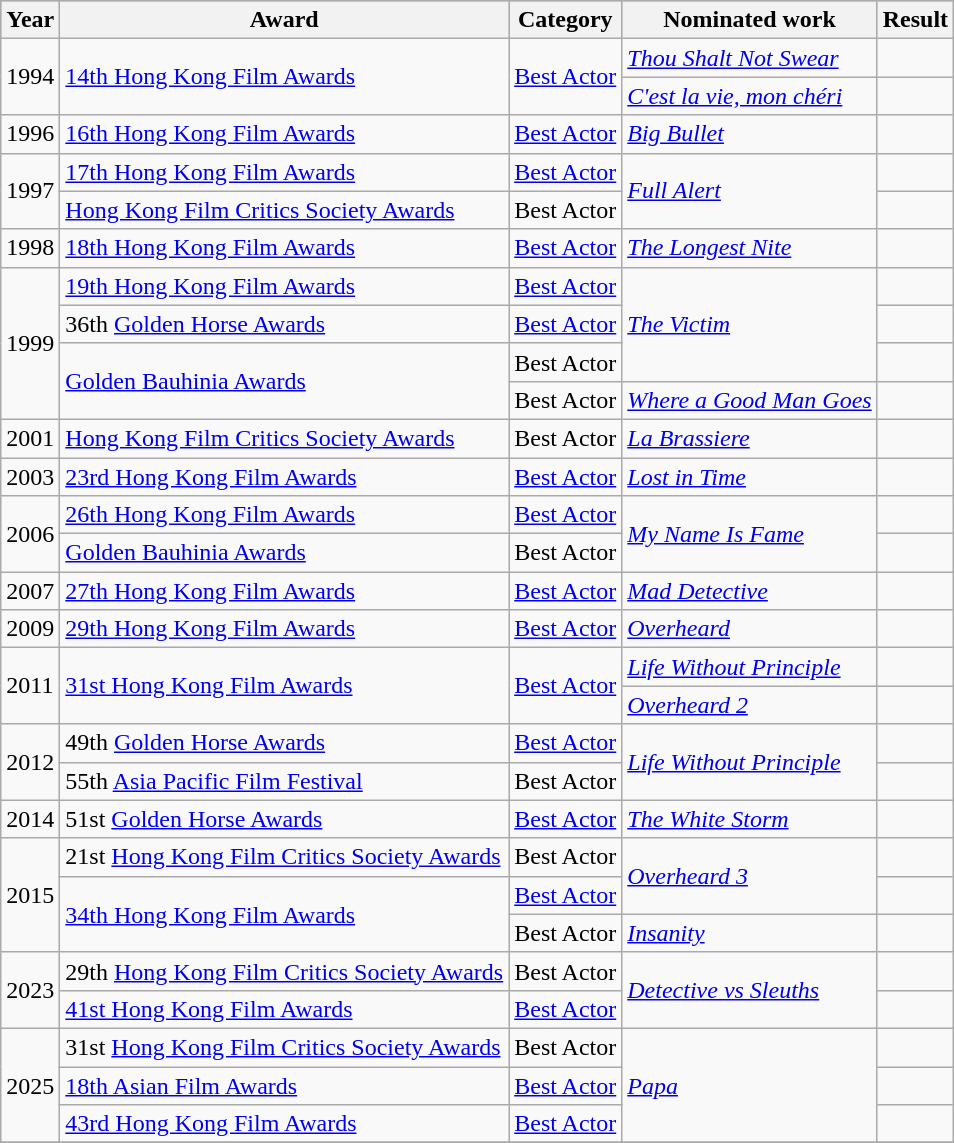<table class="wikitable sortable">
<tr style="background:#b0c4de; text-align:center;">
<th>Year</th>
<th>Award</th>
<th>Category</th>
<th>Nominated work</th>
<th>Result</th>
</tr>
<tr>
<td rowspan="2">1994</td>
<td rowspan="2"><a href='#'>14th Hong Kong Film Awards</a></td>
<td rowspan="2"><a href='#'>Best Actor</a></td>
<td><em><a href='#'>Thou Shalt Not Swear</a></em></td>
<td></td>
</tr>
<tr>
<td><em><a href='#'>C'est la vie, mon chéri</a></em></td>
<td></td>
</tr>
<tr>
<td>1996</td>
<td><a href='#'>16th Hong Kong Film Awards</a></td>
<td><a href='#'>Best Actor</a></td>
<td><em><a href='#'>Big Bullet</a></em></td>
<td></td>
</tr>
<tr>
<td rowspan="2">1997</td>
<td><a href='#'>17th Hong Kong Film Awards</a></td>
<td><a href='#'>Best Actor</a></td>
<td rowspan="2"><em><a href='#'>Full Alert</a></em></td>
<td></td>
</tr>
<tr>
<td><a href='#'>Hong Kong Film Critics Society Awards</a></td>
<td>Best Actor</td>
<td></td>
</tr>
<tr>
<td>1998</td>
<td><a href='#'>18th Hong Kong Film Awards</a></td>
<td><a href='#'>Best Actor</a></td>
<td><em><a href='#'>The Longest Nite</a></em></td>
<td></td>
</tr>
<tr>
<td rowspan="4">1999</td>
<td><a href='#'>19th Hong Kong Film Awards</a></td>
<td><a href='#'>Best Actor</a></td>
<td rowspan="3"><em><a href='#'>The Victim</a></em></td>
<td></td>
</tr>
<tr>
<td>36th <a href='#'>Golden Horse Awards</a></td>
<td><a href='#'>Best Actor</a></td>
<td></td>
</tr>
<tr>
<td rowspan="2"><a href='#'>Golden Bauhinia Awards</a></td>
<td>Best Actor</td>
<td></td>
</tr>
<tr>
<td>Best Actor</td>
<td><em><a href='#'>Where a Good Man Goes</a></em></td>
<td></td>
</tr>
<tr>
<td>2001</td>
<td><a href='#'>Hong Kong Film Critics Society Awards</a></td>
<td>Best Actor</td>
<td><em><a href='#'>La Brassiere</a></em></td>
<td></td>
</tr>
<tr>
<td>2003</td>
<td><a href='#'>23rd Hong Kong Film Awards</a></td>
<td><a href='#'>Best Actor</a></td>
<td><em><a href='#'>Lost in Time</a></em></td>
<td></td>
</tr>
<tr>
<td rowspan="2">2006</td>
<td><a href='#'>26th Hong Kong Film Awards</a></td>
<td><a href='#'>Best Actor</a></td>
<td rowspan="2"><em><a href='#'>My Name Is Fame</a></em></td>
<td></td>
</tr>
<tr>
<td><a href='#'>Golden Bauhinia Awards</a></td>
<td>Best Actor</td>
<td></td>
</tr>
<tr>
<td>2007</td>
<td><a href='#'>27th Hong Kong Film Awards</a></td>
<td><a href='#'>Best Actor</a></td>
<td><em><a href='#'>Mad Detective</a></em></td>
<td></td>
</tr>
<tr>
<td>2009</td>
<td><a href='#'>29th Hong Kong Film Awards</a></td>
<td><a href='#'>Best Actor</a></td>
<td><em><a href='#'>Overheard</a></em></td>
<td></td>
</tr>
<tr>
<td rowspan="2">2011</td>
<td rowspan="2"><a href='#'>31st Hong Kong Film Awards</a></td>
<td rowspan="2"><a href='#'>Best Actor</a></td>
<td><em><a href='#'>Life Without Principle</a></em></td>
<td></td>
</tr>
<tr>
<td><em><a href='#'>Overheard 2</a></em></td>
<td></td>
</tr>
<tr>
<td rowspan="2">2012</td>
<td>49th <a href='#'>Golden Horse Awards</a></td>
<td><a href='#'>Best Actor</a></td>
<td rowspan="2"><em><a href='#'>Life Without Principle</a></em></td>
<td></td>
</tr>
<tr>
<td>55th <a href='#'>Asia Pacific Film Festival</a></td>
<td>Best Actor</td>
<td></td>
</tr>
<tr>
<td>2014</td>
<td>51st <a href='#'>Golden Horse Awards</a></td>
<td><a href='#'>Best Actor</a></td>
<td><em><a href='#'>The White Storm</a></em></td>
<td></td>
</tr>
<tr>
<td rowspan="3">2015</td>
<td>21st <a href='#'>Hong Kong Film Critics Society Awards</a></td>
<td>Best Actor</td>
<td rowspan="2"><em><a href='#'>Overheard 3</a></em></td>
<td></td>
</tr>
<tr>
<td rowspan="2"><a href='#'>34th Hong Kong Film Awards</a></td>
<td><a href='#'>Best Actor</a></td>
<td></td>
</tr>
<tr>
<td>Best Actor</td>
<td><em><a href='#'>Insanity</a></em></td>
<td></td>
</tr>
<tr>
<td rowspan="2">2023</td>
<td>29th <a href='#'>Hong Kong Film Critics Society Awards</a></td>
<td>Best Actor</td>
<td rowspan="2"><em><a href='#'>Detective vs Sleuths</a></em></td>
<td></td>
</tr>
<tr>
<td><a href='#'>41st Hong Kong Film Awards</a></td>
<td><a href='#'>Best Actor</a></td>
<td></td>
</tr>
<tr>
<td rowspan="3">2025</td>
<td>31st <a href='#'>Hong Kong Film Critics Society Awards</a></td>
<td>Best Actor</td>
<td rowspan="3"><em><a href='#'>Papa</a></em></td>
<td></td>
</tr>
<tr>
<td><a href='#'>18th Asian Film Awards</a></td>
<td><a href='#'>Best Actor</a></td>
<td></td>
</tr>
<tr>
<td><a href='#'>43rd Hong Kong Film Awards</a></td>
<td><a href='#'>Best Actor</a></td>
<td></td>
</tr>
<tr>
</tr>
</table>
